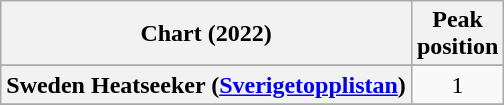<table class="wikitable sortable plainrowheaders" style="text-align:center">
<tr>
<th scope="col">Chart (2022)</th>
<th scope="col">Peak<br>position</th>
</tr>
<tr>
</tr>
<tr>
<th scope="row">Sweden Heatseeker (<a href='#'>Sverigetopplistan</a>)</th>
<td>1</td>
</tr>
<tr>
</tr>
</table>
